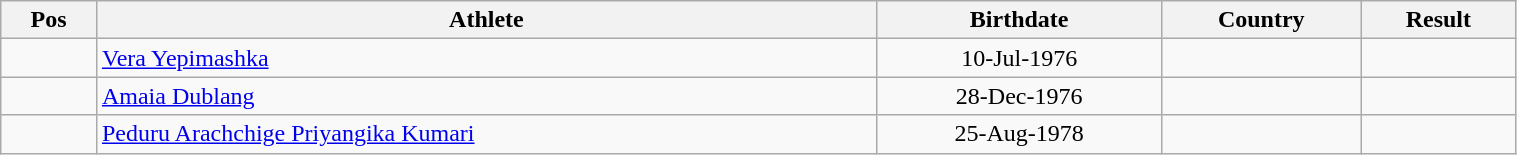<table class="wikitable"  style="text-align:center; width:80%;">
<tr>
<th>Pos</th>
<th>Athlete</th>
<th>Birthdate</th>
<th>Country</th>
<th>Result</th>
</tr>
<tr>
<td align=center></td>
<td align=left><a href='#'>Vera Yepimashka</a></td>
<td>10-Jul-1976</td>
<td align=left></td>
<td></td>
</tr>
<tr>
<td align=center></td>
<td align=left><a href='#'>Amaia Dublang</a></td>
<td>28-Dec-1976</td>
<td align=left></td>
<td></td>
</tr>
<tr>
<td align=center></td>
<td align=left><a href='#'>Peduru Arachchige Priyangika Kumari</a></td>
<td>25-Aug-1978</td>
<td align=left></td>
<td></td>
</tr>
</table>
